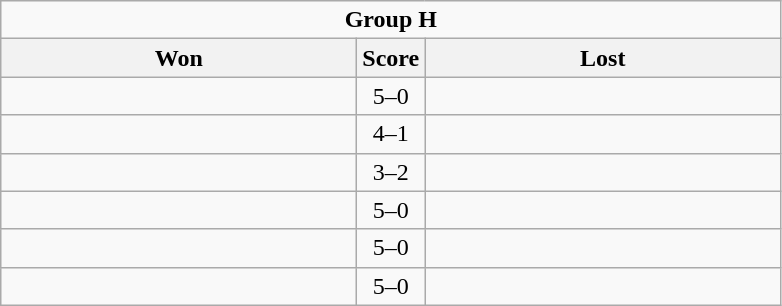<table class="wikitable" style="text-align: center;">
<tr>
<td colspan="3"><strong>Group H</strong></td>
</tr>
<tr>
<th scope="col" style="width: 230px;">Won</th>
<th scope="col" style="width: 30px;">Score</th>
<th scope="col" style="width: 230px;">Lost</th>
</tr>
<tr>
<td></td>
<td>5–0</td>
<td></td>
</tr>
<tr>
<td></td>
<td>4–1</td>
<td></td>
</tr>
<tr>
<td></td>
<td>3–2</td>
<td></td>
</tr>
<tr>
<td></td>
<td>5–0</td>
<td></td>
</tr>
<tr>
<td></td>
<td>5–0</td>
<td></td>
</tr>
<tr>
<td></td>
<td>5–0</td>
<td></td>
</tr>
</table>
